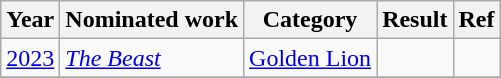<table class="wikitable sortable">
<tr>
<th>Year</th>
<th>Nominated work</th>
<th>Category</th>
<th>Result</th>
<th>Ref</th>
</tr>
<tr>
<td><a href='#'>2023</a></td>
<td><em><a href='#'>The Beast</a></em></td>
<td><a href='#'>Golden Lion</a></td>
<td></td>
<td></td>
</tr>
<tr>
</tr>
</table>
